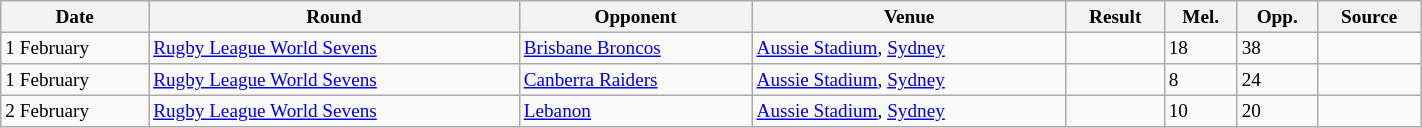<table class="wikitable"  style="font-size:80%; width:75%;">
<tr>
<th>Date</th>
<th>Round</th>
<th>Opponent</th>
<th>Venue</th>
<th>Result</th>
<th>Mel.</th>
<th>Opp.</th>
<th>Source</th>
</tr>
<tr>
<td>1 February</td>
<td><a href='#'>Rugby League World Sevens</a></td>
<td> <a href='#'>Brisbane Broncos</a></td>
<td><a href='#'>Aussie Stadium</a>, <a href='#'>Sydney</a></td>
<td></td>
<td>18</td>
<td>38</td>
<td></td>
</tr>
<tr>
<td>1 February</td>
<td><a href='#'>Rugby League World Sevens</a></td>
<td> <a href='#'>Canberra Raiders</a></td>
<td><a href='#'>Aussie Stadium</a>, <a href='#'>Sydney</a></td>
<td></td>
<td>8</td>
<td>24</td>
<td></td>
</tr>
<tr>
<td>2 February</td>
<td><a href='#'>Rugby League World Sevens</a></td>
<td> <a href='#'>Lebanon</a></td>
<td><a href='#'>Aussie Stadium</a>, <a href='#'>Sydney</a></td>
<td></td>
<td>10</td>
<td>20</td>
<td></td>
</tr>
</table>
